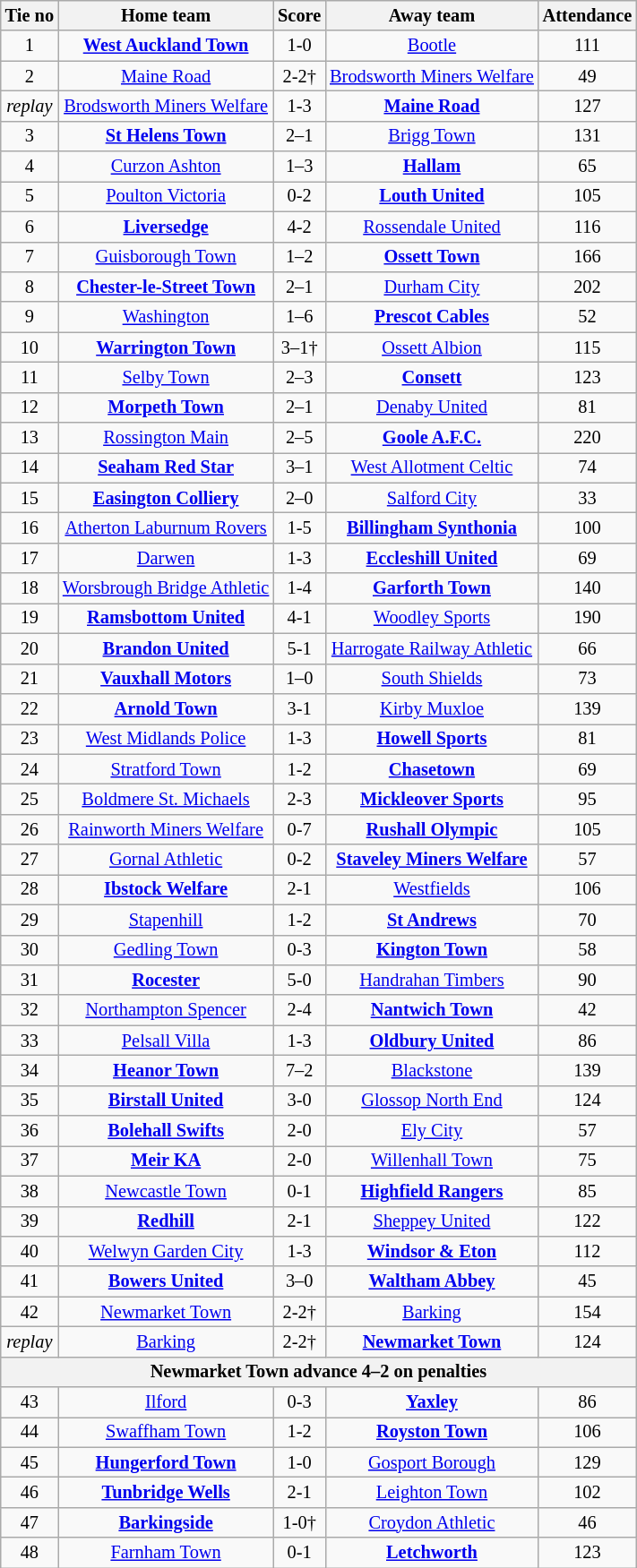<table class="wikitable" style="text-align: center; font-size:85%">
<tr>
<th>Tie no</th>
<th>Home team</th>
<th>Score</th>
<th>Away team</th>
<th>Attendance</th>
</tr>
<tr>
<td>1</td>
<td><strong><a href='#'>West Auckland Town</a></strong></td>
<td>1-0</td>
<td><a href='#'>Bootle</a></td>
<td>111</td>
</tr>
<tr>
<td>2</td>
<td><a href='#'>Maine Road</a></td>
<td>2-2†</td>
<td><a href='#'>Brodsworth Miners Welfare</a></td>
<td>49</td>
</tr>
<tr>
<td><em>replay</em></td>
<td><a href='#'>Brodsworth Miners Welfare</a></td>
<td>1-3</td>
<td><strong><a href='#'>Maine Road</a></strong></td>
<td>127</td>
</tr>
<tr>
<td>3</td>
<td><strong><a href='#'>St Helens Town</a></strong></td>
<td>2–1</td>
<td><a href='#'>Brigg Town</a></td>
<td>131</td>
</tr>
<tr>
<td>4</td>
<td><a href='#'>Curzon Ashton</a></td>
<td>1–3</td>
<td><strong><a href='#'>Hallam</a></strong></td>
<td>65</td>
</tr>
<tr>
<td>5</td>
<td><a href='#'>Poulton Victoria</a></td>
<td>0-2</td>
<td><strong><a href='#'>Louth United</a></strong></td>
<td>105</td>
</tr>
<tr>
<td>6</td>
<td><strong><a href='#'>Liversedge</a></strong></td>
<td>4-2</td>
<td><a href='#'>Rossendale United</a></td>
<td>116</td>
</tr>
<tr>
<td>7</td>
<td><a href='#'>Guisborough Town</a></td>
<td>1–2</td>
<td><strong><a href='#'>Ossett Town</a></strong></td>
<td>166</td>
</tr>
<tr>
<td>8</td>
<td><strong><a href='#'>Chester-le-Street Town</a></strong></td>
<td>2–1</td>
<td><a href='#'>Durham City</a></td>
<td>202</td>
</tr>
<tr>
<td>9</td>
<td><a href='#'>Washington</a></td>
<td>1–6</td>
<td><strong><a href='#'>Prescot Cables</a></strong></td>
<td>52</td>
</tr>
<tr>
<td>10</td>
<td><strong><a href='#'>Warrington Town</a></strong></td>
<td>3–1†</td>
<td><a href='#'>Ossett Albion</a></td>
<td>115</td>
</tr>
<tr>
<td>11</td>
<td><a href='#'>Selby Town</a></td>
<td>2–3</td>
<td><strong><a href='#'>Consett</a></strong></td>
<td>123</td>
</tr>
<tr>
<td>12</td>
<td><strong><a href='#'>Morpeth Town</a></strong></td>
<td>2–1</td>
<td><a href='#'>Denaby United</a></td>
<td>81</td>
</tr>
<tr>
<td>13</td>
<td><a href='#'>Rossington Main</a></td>
<td>2–5</td>
<td><strong><a href='#'>Goole A.F.C.</a></strong></td>
<td>220</td>
</tr>
<tr>
<td>14</td>
<td><strong><a href='#'>Seaham Red Star</a></strong></td>
<td>3–1</td>
<td><a href='#'>West Allotment Celtic</a></td>
<td>74</td>
</tr>
<tr>
<td>15</td>
<td><strong><a href='#'>Easington Colliery</a></strong></td>
<td>2–0</td>
<td><a href='#'>Salford City</a></td>
<td>33</td>
</tr>
<tr>
<td>16</td>
<td><a href='#'>Atherton Laburnum Rovers</a></td>
<td>1-5</td>
<td><strong><a href='#'>Billingham Synthonia</a></strong></td>
<td>100</td>
</tr>
<tr>
<td>17</td>
<td><a href='#'>Darwen</a></td>
<td>1-3</td>
<td><strong><a href='#'>Eccleshill United</a></strong></td>
<td>69</td>
</tr>
<tr>
<td>18</td>
<td><a href='#'>Worsbrough Bridge Athletic</a></td>
<td>1-4</td>
<td><strong><a href='#'>Garforth Town</a></strong></td>
<td>140</td>
</tr>
<tr>
<td>19</td>
<td><strong><a href='#'>Ramsbottom United</a></strong></td>
<td>4-1</td>
<td><a href='#'>Woodley Sports</a></td>
<td>190</td>
</tr>
<tr>
<td>20</td>
<td><strong><a href='#'>Brandon United</a></strong></td>
<td>5-1</td>
<td><a href='#'>Harrogate Railway Athletic</a></td>
<td>66</td>
</tr>
<tr>
<td>21</td>
<td><strong><a href='#'>Vauxhall Motors</a></strong></td>
<td>1–0</td>
<td><a href='#'>South Shields</a></td>
<td>73</td>
</tr>
<tr>
<td>22</td>
<td><strong><a href='#'>Arnold Town</a></strong></td>
<td>3-1</td>
<td><a href='#'>Kirby Muxloe</a></td>
<td>139</td>
</tr>
<tr>
<td>23</td>
<td><a href='#'>West Midlands Police</a></td>
<td>1-3</td>
<td><strong><a href='#'>Howell Sports</a></strong></td>
<td>81</td>
</tr>
<tr>
<td>24</td>
<td><a href='#'>Stratford Town</a></td>
<td>1-2</td>
<td><strong><a href='#'>Chasetown</a></strong></td>
<td>69</td>
</tr>
<tr>
<td>25</td>
<td><a href='#'>Boldmere St. Michaels</a></td>
<td>2-3</td>
<td><strong><a href='#'>Mickleover Sports</a></strong></td>
<td>95</td>
</tr>
<tr>
<td>26</td>
<td><a href='#'>Rainworth Miners Welfare</a></td>
<td>0-7</td>
<td><strong><a href='#'>Rushall Olympic</a></strong></td>
<td>105</td>
</tr>
<tr>
<td>27</td>
<td><a href='#'>Gornal Athletic</a></td>
<td>0-2</td>
<td><strong><a href='#'>Staveley Miners Welfare</a></strong></td>
<td>57</td>
</tr>
<tr>
<td>28</td>
<td><strong><a href='#'>Ibstock Welfare</a></strong></td>
<td>2-1</td>
<td><a href='#'>Westfields</a></td>
<td>106</td>
</tr>
<tr>
<td>29</td>
<td><a href='#'>Stapenhill</a></td>
<td>1-2</td>
<td><strong><a href='#'>St Andrews</a></strong></td>
<td>70</td>
</tr>
<tr>
<td>30</td>
<td><a href='#'>Gedling Town</a></td>
<td>0-3</td>
<td><strong><a href='#'>Kington Town</a></strong></td>
<td>58</td>
</tr>
<tr>
<td>31</td>
<td><strong><a href='#'>Rocester</a></strong></td>
<td>5-0</td>
<td><a href='#'>Handrahan Timbers</a></td>
<td>90</td>
</tr>
<tr>
<td>32</td>
<td><a href='#'>Northampton Spencer</a></td>
<td>2-4</td>
<td><strong><a href='#'>Nantwich Town</a></strong></td>
<td>42</td>
</tr>
<tr>
<td>33</td>
<td><a href='#'>Pelsall Villa</a></td>
<td>1-3</td>
<td><strong><a href='#'>Oldbury United</a></strong></td>
<td>86</td>
</tr>
<tr>
<td>34</td>
<td><strong><a href='#'>Heanor Town</a></strong></td>
<td>7–2</td>
<td><a href='#'>Blackstone</a></td>
<td>139</td>
</tr>
<tr>
<td>35</td>
<td><strong><a href='#'>Birstall United</a></strong></td>
<td>3-0</td>
<td><a href='#'>Glossop North End</a></td>
<td>124</td>
</tr>
<tr>
<td>36</td>
<td><strong><a href='#'>Bolehall Swifts</a></strong></td>
<td>2-0</td>
<td><a href='#'>Ely City</a></td>
<td>57</td>
</tr>
<tr>
<td>37</td>
<td><strong><a href='#'>Meir KA</a></strong></td>
<td>2-0</td>
<td><a href='#'>Willenhall Town</a></td>
<td>75</td>
</tr>
<tr>
<td>38</td>
<td><a href='#'>Newcastle Town</a></td>
<td>0-1</td>
<td><strong><a href='#'>Highfield Rangers</a></strong></td>
<td>85</td>
</tr>
<tr>
<td>39</td>
<td><strong><a href='#'>Redhill</a></strong></td>
<td>2-1</td>
<td><a href='#'>Sheppey United</a></td>
<td>122</td>
</tr>
<tr>
<td>40</td>
<td><a href='#'>Welwyn Garden City</a></td>
<td>1-3</td>
<td><strong><a href='#'>Windsor & Eton</a></strong></td>
<td>112</td>
</tr>
<tr>
<td>41</td>
<td><strong><a href='#'>Bowers United</a></strong></td>
<td>3–0</td>
<td><strong><a href='#'>Waltham Abbey</a></strong></td>
<td>45</td>
</tr>
<tr>
<td>42</td>
<td><a href='#'>Newmarket Town</a></td>
<td>2-2†</td>
<td><a href='#'>Barking</a></td>
<td>154</td>
</tr>
<tr>
<td><em>replay</em></td>
<td><a href='#'>Barking</a></td>
<td>2-2†</td>
<td><strong><a href='#'>Newmarket Town</a></strong></td>
<td>124</td>
</tr>
<tr>
<th colspan="5">Newmarket Town advance 4–2 on penalties</th>
</tr>
<tr>
<td>43</td>
<td><a href='#'>Ilford</a></td>
<td>0-3</td>
<td><strong><a href='#'>Yaxley</a></strong></td>
<td>86</td>
</tr>
<tr>
<td>44</td>
<td><a href='#'>Swaffham Town</a></td>
<td>1-2</td>
<td><strong><a href='#'>Royston Town</a></strong></td>
<td>106</td>
</tr>
<tr>
<td>45</td>
<td><strong><a href='#'>Hungerford Town</a></strong></td>
<td>1-0</td>
<td><a href='#'>Gosport Borough</a></td>
<td>129</td>
</tr>
<tr>
<td>46</td>
<td><strong><a href='#'>Tunbridge Wells</a></strong></td>
<td>2-1</td>
<td><a href='#'>Leighton Town</a></td>
<td>102</td>
</tr>
<tr>
<td>47</td>
<td><strong><a href='#'>Barkingside</a></strong></td>
<td>1-0†</td>
<td><a href='#'>Croydon Athletic</a></td>
<td>46</td>
</tr>
<tr>
<td>48</td>
<td><a href='#'>Farnham Town</a></td>
<td>0-1</td>
<td><strong><a href='#'>Letchworth</a></strong></td>
<td>123</td>
</tr>
</table>
